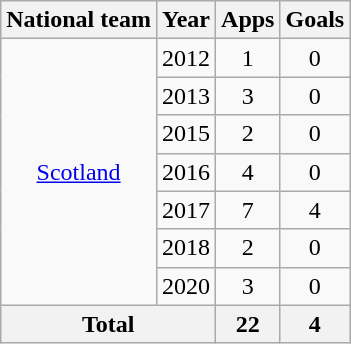<table class="wikitable" style="text-align:center">
<tr>
<th>National team</th>
<th>Year</th>
<th>Apps</th>
<th>Goals</th>
</tr>
<tr>
<td rowspan="7"><a href='#'>Scotland</a></td>
<td>2012</td>
<td>1</td>
<td>0</td>
</tr>
<tr>
<td>2013</td>
<td>3</td>
<td>0</td>
</tr>
<tr>
<td>2015</td>
<td>2</td>
<td>0</td>
</tr>
<tr>
<td>2016</td>
<td>4</td>
<td>0</td>
</tr>
<tr>
<td>2017</td>
<td>7</td>
<td>4</td>
</tr>
<tr>
<td>2018</td>
<td>2</td>
<td>0</td>
</tr>
<tr>
<td>2020</td>
<td>3</td>
<td>0</td>
</tr>
<tr>
<th colspan="2">Total</th>
<th>22</th>
<th>4</th>
</tr>
</table>
